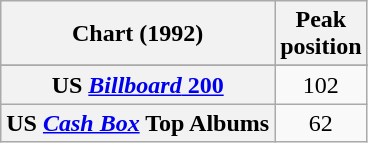<table class="wikitable sortable plainrowheaders">
<tr>
<th scope="col">Chart (1992)</th>
<th scope="col">Peak<br>position</th>
</tr>
<tr>
</tr>
<tr>
</tr>
<tr>
</tr>
<tr>
</tr>
<tr>
<th scope="row">US <a href='#'><em>Billboard</em> 200</a></th>
<td align="center">102</td>
</tr>
<tr>
<th scope="row">US <em><a href='#'>Cash Box</a></em> Top Albums</th>
<td align="center">62</td>
</tr>
</table>
